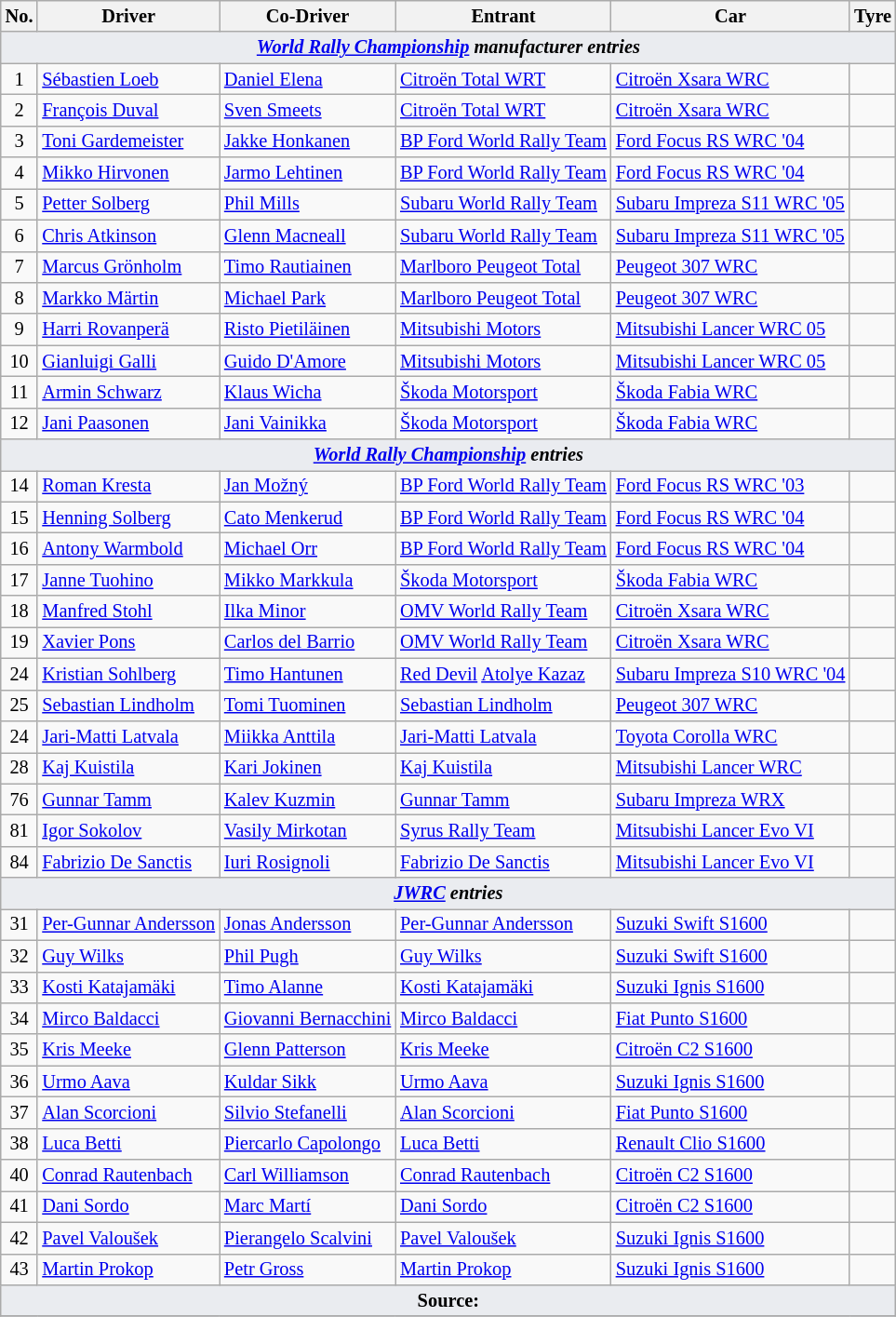<table class="wikitable" style="font-size: 85%;">
<tr>
<th>No.</th>
<th>Driver</th>
<th>Co-Driver</th>
<th>Entrant</th>
<th>Car</th>
<th>Tyre</th>
</tr>
<tr>
<td style="background-color:#EAECF0; text-align:center" colspan="6"><strong><em><a href='#'>World Rally Championship</a> manufacturer entries</em></strong></td>
</tr>
<tr>
<td align="center">1</td>
<td> <a href='#'>Sébastien Loeb</a></td>
<td> <a href='#'>Daniel Elena</a></td>
<td> <a href='#'>Citroën Total WRT</a></td>
<td><a href='#'>Citroën Xsara WRC</a></td>
<td align="center"></td>
</tr>
<tr>
<td align="center">2</td>
<td> <a href='#'>François Duval</a></td>
<td> <a href='#'>Sven Smeets</a></td>
<td> <a href='#'>Citroën Total WRT</a></td>
<td><a href='#'>Citroën Xsara WRC</a></td>
<td align="center"></td>
</tr>
<tr>
<td align="center">3</td>
<td> <a href='#'>Toni Gardemeister</a></td>
<td> <a href='#'>Jakke Honkanen</a></td>
<td> <a href='#'>BP Ford World Rally Team</a></td>
<td><a href='#'>Ford Focus RS WRC '04</a></td>
<td align="center"></td>
</tr>
<tr>
<td align="center">4</td>
<td> <a href='#'>Mikko Hirvonen</a></td>
<td> <a href='#'>Jarmo Lehtinen</a></td>
<td> <a href='#'>BP Ford World Rally Team</a></td>
<td><a href='#'>Ford Focus RS WRC '04</a></td>
<td align="center"></td>
</tr>
<tr>
<td align="center">5</td>
<td> <a href='#'>Petter Solberg</a></td>
<td> <a href='#'>Phil Mills</a></td>
<td> <a href='#'>Subaru World Rally Team</a></td>
<td><a href='#'>Subaru Impreza S11 WRC '05</a></td>
<td align="center"></td>
</tr>
<tr>
<td align="center">6</td>
<td> <a href='#'>Chris Atkinson</a></td>
<td> <a href='#'>Glenn Macneall</a></td>
<td> <a href='#'>Subaru World Rally Team</a></td>
<td><a href='#'>Subaru Impreza S11 WRC '05</a></td>
<td align="center"></td>
</tr>
<tr>
<td align="center">7</td>
<td> <a href='#'>Marcus Grönholm</a></td>
<td> <a href='#'>Timo Rautiainen</a></td>
<td> <a href='#'>Marlboro Peugeot Total</a></td>
<td><a href='#'>Peugeot 307 WRC</a></td>
<td align="center"></td>
</tr>
<tr>
<td align="center">8</td>
<td> <a href='#'>Markko Märtin</a></td>
<td> <a href='#'>Michael Park</a></td>
<td> <a href='#'>Marlboro Peugeot Total</a></td>
<td><a href='#'>Peugeot 307 WRC</a></td>
<td align="center"></td>
</tr>
<tr>
<td align="center">9</td>
<td> <a href='#'>Harri Rovanperä</a></td>
<td> <a href='#'>Risto Pietiläinen</a></td>
<td> <a href='#'>Mitsubishi Motors</a></td>
<td><a href='#'>Mitsubishi Lancer WRC 05</a></td>
<td align="center"></td>
</tr>
<tr>
<td align="center">10</td>
<td> <a href='#'>Gianluigi Galli</a></td>
<td> <a href='#'>Guido D'Amore</a></td>
<td> <a href='#'>Mitsubishi Motors</a></td>
<td><a href='#'>Mitsubishi Lancer WRC 05</a></td>
<td align="center"></td>
</tr>
<tr>
<td align="center">11</td>
<td> <a href='#'>Armin Schwarz</a></td>
<td> <a href='#'>Klaus Wicha</a></td>
<td> <a href='#'>Škoda Motorsport</a></td>
<td><a href='#'>Škoda Fabia WRC</a></td>
<td align="center"></td>
</tr>
<tr>
<td align="center">12</td>
<td> <a href='#'>Jani Paasonen</a></td>
<td> <a href='#'>Jani Vainikka</a></td>
<td> <a href='#'>Škoda Motorsport</a></td>
<td><a href='#'>Škoda Fabia WRC</a></td>
<td align="center"></td>
</tr>
<tr>
<td style="background-color:#EAECF0; text-align:center" colspan="6"><strong><em><a href='#'>World Rally Championship</a> entries</em></strong></td>
</tr>
<tr>
<td align="center">14</td>
<td> <a href='#'>Roman Kresta</a></td>
<td> <a href='#'>Jan Možný</a></td>
<td> <a href='#'>BP Ford World Rally Team</a></td>
<td><a href='#'>Ford Focus RS WRC '03</a></td>
<td align="center"></td>
</tr>
<tr>
<td align="center">15</td>
<td> <a href='#'>Henning Solberg</a></td>
<td> <a href='#'>Cato Menkerud</a></td>
<td> <a href='#'>BP Ford World Rally Team</a></td>
<td><a href='#'>Ford Focus RS WRC '04</a></td>
<td align="center"></td>
</tr>
<tr>
<td align="center">16</td>
<td> <a href='#'>Antony Warmbold</a></td>
<td> <a href='#'>Michael Orr</a></td>
<td> <a href='#'>BP Ford World Rally Team</a></td>
<td><a href='#'>Ford Focus RS WRC '04</a></td>
<td align="center"></td>
</tr>
<tr>
<td align="center">17</td>
<td> <a href='#'>Janne Tuohino</a></td>
<td> <a href='#'>Mikko Markkula</a></td>
<td> <a href='#'>Škoda Motorsport</a></td>
<td><a href='#'>Škoda Fabia WRC</a></td>
<td align="center"></td>
</tr>
<tr>
<td align="center">18</td>
<td> <a href='#'>Manfred Stohl</a></td>
<td> <a href='#'>Ilka Minor</a></td>
<td> <a href='#'>OMV World Rally Team</a></td>
<td><a href='#'>Citroën Xsara WRC</a></td>
<td align="center"></td>
</tr>
<tr>
<td align="center">19</td>
<td> <a href='#'>Xavier Pons</a></td>
<td> <a href='#'>Carlos del Barrio</a></td>
<td> <a href='#'>OMV World Rally Team</a></td>
<td><a href='#'>Citroën Xsara WRC</a></td>
<td align="center"></td>
</tr>
<tr>
<td align="center">24</td>
<td> <a href='#'>Kristian Sohlberg</a></td>
<td> <a href='#'>Timo Hantunen</a></td>
<td> <a href='#'>Red Devil</a> <a href='#'>Atolye Kazaz</a></td>
<td><a href='#'>Subaru Impreza S10 WRC '04</a></td>
<td align="center"></td>
</tr>
<tr>
<td align="center">25</td>
<td> <a href='#'>Sebastian Lindholm</a></td>
<td> <a href='#'>Tomi Tuominen</a></td>
<td> <a href='#'>Sebastian Lindholm</a></td>
<td><a href='#'>Peugeot 307 WRC</a></td>
<td></td>
</tr>
<tr>
<td align="center">24</td>
<td> <a href='#'>Jari-Matti Latvala</a></td>
<td> <a href='#'>Miikka Anttila</a></td>
<td> <a href='#'>Jari-Matti Latvala</a></td>
<td><a href='#'>Toyota Corolla WRC</a></td>
<td align="center"></td>
</tr>
<tr>
<td align="center">28</td>
<td> <a href='#'>Kaj Kuistila</a></td>
<td> <a href='#'>Kari Jokinen</a></td>
<td> <a href='#'>Kaj Kuistila</a></td>
<td><a href='#'>Mitsubishi Lancer WRC</a></td>
<td></td>
</tr>
<tr>
<td align="center">76</td>
<td> <a href='#'>Gunnar Tamm</a></td>
<td> <a href='#'>Kalev Kuzmin</a></td>
<td> <a href='#'>Gunnar Tamm</a></td>
<td><a href='#'>Subaru Impreza WRX</a></td>
<td></td>
</tr>
<tr>
<td align="center">81</td>
<td> <a href='#'>Igor Sokolov</a></td>
<td> <a href='#'>Vasily Mirkotan</a></td>
<td> <a href='#'>Syrus Rally Team</a></td>
<td><a href='#'>Mitsubishi Lancer Evo VI</a></td>
<td></td>
</tr>
<tr>
<td align="center">84</td>
<td> <a href='#'>Fabrizio De Sanctis</a></td>
<td> <a href='#'>Iuri Rosignoli</a></td>
<td> <a href='#'>Fabrizio De Sanctis</a></td>
<td><a href='#'>Mitsubishi Lancer Evo VI</a></td>
<td></td>
</tr>
<tr>
<td style="background-color:#EAECF0; text-align:center" colspan="6"><strong><em><a href='#'>JWRC</a> entries</em></strong></td>
</tr>
<tr>
<td align="center">31</td>
<td> <a href='#'>Per-Gunnar Andersson</a></td>
<td> <a href='#'>Jonas Andersson</a></td>
<td> <a href='#'>Per-Gunnar Andersson</a></td>
<td><a href='#'>Suzuki Swift S1600</a></td>
<td align="center"></td>
</tr>
<tr>
<td align="center">32</td>
<td> <a href='#'>Guy Wilks</a></td>
<td> <a href='#'>Phil Pugh</a></td>
<td> <a href='#'>Guy Wilks</a></td>
<td><a href='#'>Suzuki Swift S1600</a></td>
<td align="center"></td>
</tr>
<tr>
<td align="center">33</td>
<td> <a href='#'>Kosti Katajamäki</a></td>
<td> <a href='#'>Timo Alanne</a></td>
<td> <a href='#'>Kosti Katajamäki</a></td>
<td><a href='#'>Suzuki Ignis S1600</a></td>
<td align="center"></td>
</tr>
<tr>
<td align="center">34</td>
<td> <a href='#'>Mirco Baldacci</a></td>
<td> <a href='#'>Giovanni Bernacchini</a></td>
<td> <a href='#'>Mirco Baldacci</a></td>
<td><a href='#'>Fiat Punto S1600</a></td>
<td align="center"></td>
</tr>
<tr>
<td align="center">35</td>
<td> <a href='#'>Kris Meeke</a></td>
<td> <a href='#'>Glenn Patterson</a></td>
<td> <a href='#'>Kris Meeke</a></td>
<td><a href='#'>Citroën C2 S1600</a></td>
<td align="center"></td>
</tr>
<tr>
<td align="center">36</td>
<td> <a href='#'>Urmo Aava</a></td>
<td> <a href='#'>Kuldar Sikk</a></td>
<td> <a href='#'>Urmo Aava</a></td>
<td><a href='#'>Suzuki Ignis S1600</a></td>
<td align="center"></td>
</tr>
<tr>
<td align="center">37</td>
<td> <a href='#'>Alan Scorcioni</a></td>
<td> <a href='#'>Silvio Stefanelli</a></td>
<td> <a href='#'>Alan Scorcioni</a></td>
<td><a href='#'>Fiat Punto S1600</a></td>
<td align="center"></td>
</tr>
<tr>
<td align="center">38</td>
<td> <a href='#'>Luca Betti</a></td>
<td> <a href='#'>Piercarlo Capolongo</a></td>
<td> <a href='#'>Luca Betti</a></td>
<td><a href='#'>Renault Clio S1600</a></td>
<td align="center"></td>
</tr>
<tr>
<td align="center">40</td>
<td> <a href='#'>Conrad Rautenbach</a></td>
<td> <a href='#'>Carl Williamson</a></td>
<td> <a href='#'>Conrad Rautenbach</a></td>
<td><a href='#'>Citroën C2 S1600</a></td>
<td align="center"></td>
</tr>
<tr>
<td align="center">41</td>
<td> <a href='#'>Dani Sordo</a></td>
<td> <a href='#'>Marc Martí</a></td>
<td> <a href='#'>Dani Sordo</a></td>
<td><a href='#'>Citroën C2 S1600</a></td>
<td align="center"></td>
</tr>
<tr>
<td align="center">42</td>
<td> <a href='#'>Pavel Valoušek</a></td>
<td> <a href='#'>Pierangelo Scalvini</a></td>
<td> <a href='#'>Pavel Valoušek</a></td>
<td><a href='#'>Suzuki Ignis S1600</a></td>
<td align="center"></td>
</tr>
<tr>
<td align="center">43</td>
<td> <a href='#'>Martin Prokop</a></td>
<td> <a href='#'>Petr Gross</a></td>
<td> <a href='#'>Martin Prokop</a></td>
<td><a href='#'>Suzuki Ignis S1600</a></td>
<td align="center"></td>
</tr>
<tr>
<td style="background-color:#EAECF0; text-align:center" colspan="6"><strong>Source:</strong></td>
</tr>
<tr>
</tr>
</table>
